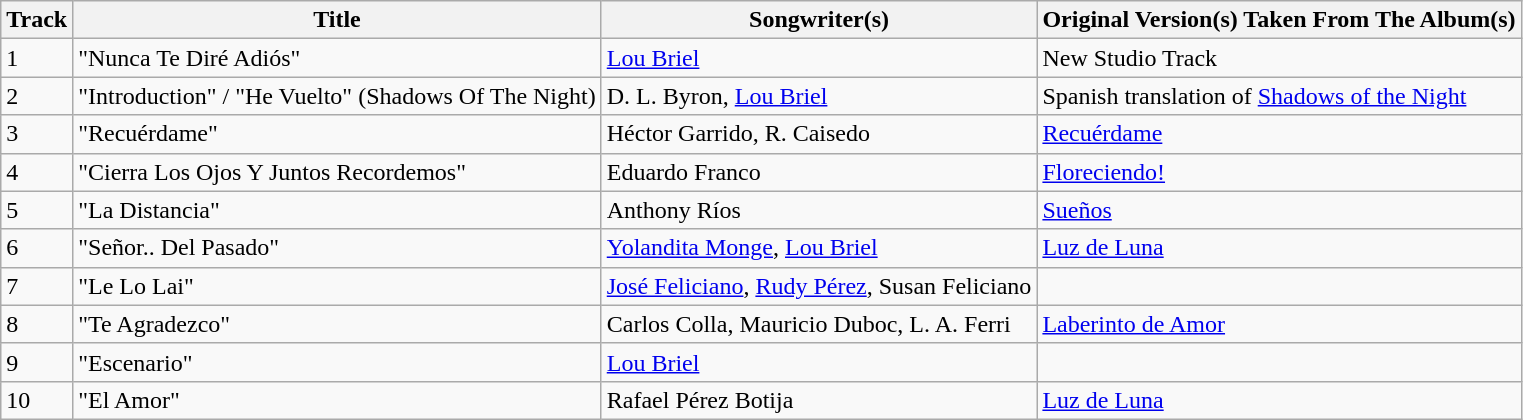<table class="wikitable">
<tr>
<th>Track</th>
<th>Title</th>
<th>Songwriter(s)</th>
<th>Original Version(s) Taken From The Album(s)</th>
</tr>
<tr>
<td>1</td>
<td>"Nunca Te Diré Adiós"</td>
<td><a href='#'>Lou Briel</a></td>
<td>New Studio Track</td>
</tr>
<tr>
<td>2</td>
<td>"Introduction" / "He Vuelto" (Shadows Of The Night)</td>
<td>D. L. Byron, <a href='#'>Lou Briel</a></td>
<td>Spanish translation of <a href='#'>Shadows of the Night</a></td>
</tr>
<tr>
<td>3</td>
<td>"Recuérdame"</td>
<td>Héctor Garrido, R. Caisedo</td>
<td><a href='#'>Recuérdame</a></td>
</tr>
<tr>
<td>4</td>
<td>"Cierra Los Ojos Y Juntos Recordemos"</td>
<td>Eduardo Franco</td>
<td><a href='#'>Floreciendo!</a></td>
</tr>
<tr>
<td>5</td>
<td>"La Distancia"</td>
<td>Anthony Ríos</td>
<td><a href='#'>Sueños</a></td>
</tr>
<tr>
<td>6</td>
<td>"Señor.. Del Pasado"</td>
<td><a href='#'>Yolandita Monge</a>, <a href='#'>Lou Briel</a></td>
<td><a href='#'>Luz de Luna</a></td>
</tr>
<tr>
<td>7</td>
<td>"Le Lo Lai"</td>
<td><a href='#'>José Feliciano</a>, <a href='#'>Rudy Pérez</a>, Susan Feliciano</td>
<td></td>
</tr>
<tr>
<td>8</td>
<td>"Te Agradezco"</td>
<td>Carlos Colla, Mauricio Duboc, L. A. Ferri</td>
<td><a href='#'>Laberinto de Amor</a></td>
</tr>
<tr>
<td>9</td>
<td>"Escenario"</td>
<td><a href='#'>Lou Briel</a></td>
<td></td>
</tr>
<tr>
<td>10</td>
<td>"El Amor"</td>
<td>Rafael Pérez Botija</td>
<td><a href='#'>Luz de Luna</a></td>
</tr>
</table>
